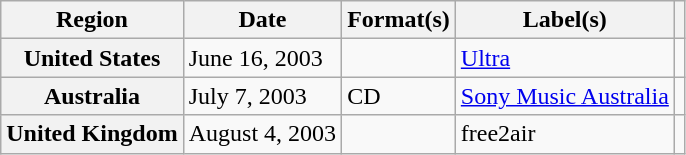<table class="wikitable plainrowheaders">
<tr>
<th scope="col">Region</th>
<th scope="col">Date</th>
<th scope="col">Format(s)</th>
<th scope="col">Label(s)</th>
<th scope="col"></th>
</tr>
<tr>
<th scope="row">United States</th>
<td>June 16, 2003</td>
<td></td>
<td><a href='#'>Ultra</a></td>
<td></td>
</tr>
<tr>
<th scope="row">Australia</th>
<td>July 7, 2003</td>
<td>CD</td>
<td><a href='#'>Sony Music Australia</a></td>
<td></td>
</tr>
<tr>
<th scope="row">United Kingdom</th>
<td>August 4, 2003</td>
<td></td>
<td>free2air</td>
<td></td>
</tr>
</table>
